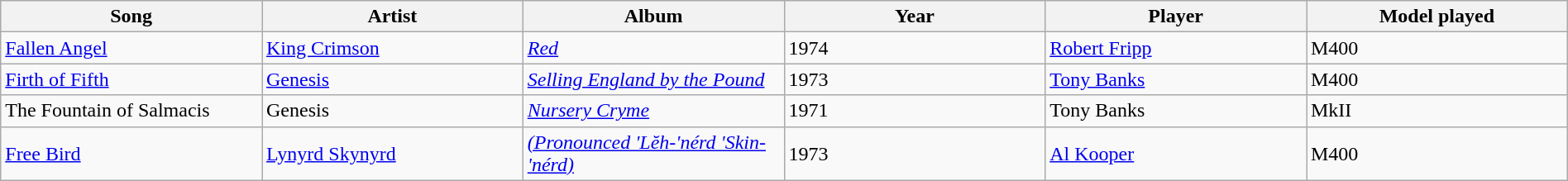<table class="wikitable" style="width:100%">
<tr>
<th style="width:100px;">Song</th>
<th style="width:100px;">Artist</th>
<th style="width:100px;">Album</th>
<th style="width:100px;">Year</th>
<th style="width:100px;">Player</th>
<th style="width:100px;">Model played</th>
</tr>
<tr>
<td><a href='#'>Fallen Angel</a></td>
<td><a href='#'>King Crimson</a></td>
<td><em><a href='#'>Red</a></em></td>
<td>1974</td>
<td><a href='#'>Robert Fripp</a></td>
<td>M400</td>
</tr>
<tr>
<td><a href='#'>Firth of Fifth</a></td>
<td><a href='#'>Genesis</a></td>
<td><em><a href='#'>Selling England by the Pound</a></em></td>
<td>1973</td>
<td><a href='#'>Tony Banks</a></td>
<td>M400</td>
</tr>
<tr>
<td>The Fountain of Salmacis</td>
<td>Genesis</td>
<td><em><a href='#'>Nursery Cryme</a></em></td>
<td>1971</td>
<td>Tony Banks</td>
<td>MkII</td>
</tr>
<tr>
<td><a href='#'>Free Bird</a></td>
<td><a href='#'>Lynyrd Skynyrd</a></td>
<td><em><a href='#'>(Pronounced 'Lĕh-'nérd 'Skin-'nérd)</a></em></td>
<td>1973</td>
<td><a href='#'>Al Kooper</a></td>
<td>M400</td>
</tr>
</table>
